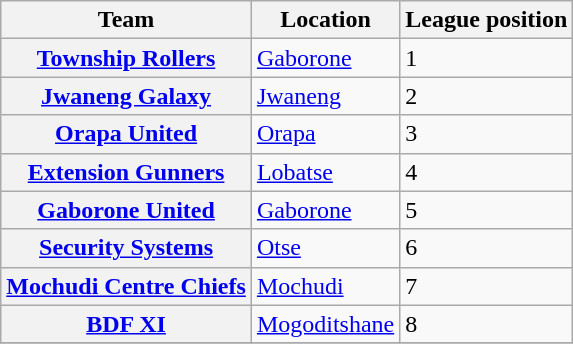<table class="wikitable sortable plainrowheaders">
<tr>
<th scope="col">Team</th>
<th scope="col">Location</th>
<th scope="col">League position</th>
</tr>
<tr>
<th scope="row"><a href='#'>Township Rollers</a></th>
<td><a href='#'>Gaborone</a></td>
<td>1</td>
</tr>
<tr>
<th scope="row"><a href='#'>Jwaneng Galaxy</a></th>
<td><a href='#'>Jwaneng</a></td>
<td>2</td>
</tr>
<tr>
<th scope="row"><a href='#'>Orapa United</a></th>
<td><a href='#'>Orapa</a></td>
<td>3</td>
</tr>
<tr>
<th scope="row"><a href='#'>Extension Gunners</a></th>
<td><a href='#'>Lobatse</a></td>
<td>4</td>
</tr>
<tr>
<th scope="row"><a href='#'>Gaborone United</a></th>
<td><a href='#'>Gaborone</a></td>
<td>5</td>
</tr>
<tr>
<th scope="row"><a href='#'>Security Systems</a></th>
<td><a href='#'>Otse</a></td>
<td>6</td>
</tr>
<tr>
<th scope="row"><a href='#'>Mochudi Centre Chiefs</a></th>
<td><a href='#'>Mochudi</a></td>
<td>7</td>
</tr>
<tr>
<th scope="row"><a href='#'>BDF XI</a></th>
<td><a href='#'>Mogoditshane</a></td>
<td>8</td>
</tr>
<tr>
</tr>
</table>
